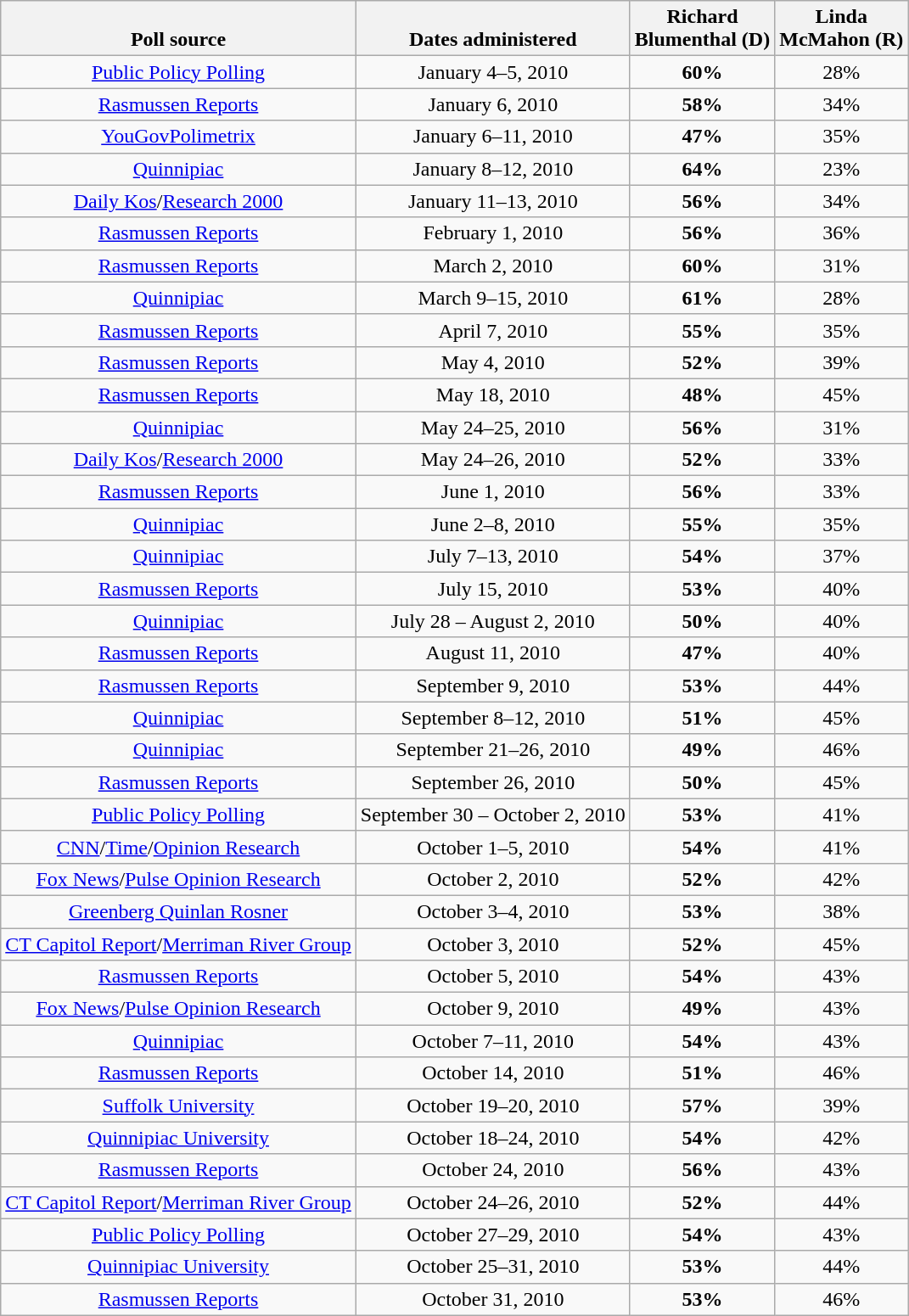<table class="wikitable" style="text-align:center">
<tr valign=bottom>
<th>Poll source</th>
<th>Dates administered</th>
<th>Richard<br>Blumenthal (D)</th>
<th>Linda<br>McMahon (R)</th>
</tr>
<tr>
<td><a href='#'>Public Policy Polling</a></td>
<td>January 4–5, 2010</td>
<td><strong>60%</strong></td>
<td>28%</td>
</tr>
<tr>
<td><a href='#'>Rasmussen Reports</a></td>
<td>January 6, 2010</td>
<td><strong>58%</strong></td>
<td>34%</td>
</tr>
<tr>
<td><a href='#'>YouGovPolimetrix</a></td>
<td>January 6–11, 2010</td>
<td><strong>47%</strong></td>
<td>35%</td>
</tr>
<tr>
<td><a href='#'>Quinnipiac</a></td>
<td>January 8–12, 2010</td>
<td><strong>64%</strong></td>
<td>23%</td>
</tr>
<tr>
<td><a href='#'>Daily Kos</a>/<a href='#'>Research 2000</a></td>
<td>January 11–13, 2010</td>
<td><strong>56%</strong></td>
<td>34%</td>
</tr>
<tr>
<td><a href='#'>Rasmussen Reports</a></td>
<td>February 1, 2010</td>
<td><strong>56%</strong></td>
<td>36%</td>
</tr>
<tr>
<td><a href='#'>Rasmussen Reports</a></td>
<td>March 2, 2010</td>
<td><strong>60%</strong></td>
<td>31%</td>
</tr>
<tr>
<td><a href='#'>Quinnipiac</a></td>
<td>March 9–15, 2010</td>
<td><strong>61%</strong></td>
<td>28%</td>
</tr>
<tr>
<td><a href='#'>Rasmussen Reports</a></td>
<td>April 7, 2010</td>
<td><strong>55%</strong></td>
<td>35%</td>
</tr>
<tr>
<td><a href='#'>Rasmussen Reports</a></td>
<td>May 4, 2010</td>
<td><strong>52%</strong></td>
<td>39%</td>
</tr>
<tr>
<td><a href='#'>Rasmussen Reports</a></td>
<td>May 18, 2010</td>
<td><strong>48%</strong></td>
<td>45%</td>
</tr>
<tr>
<td><a href='#'>Quinnipiac</a></td>
<td>May 24–25, 2010</td>
<td><strong>56%</strong></td>
<td>31%</td>
</tr>
<tr>
<td><a href='#'>Daily Kos</a>/<a href='#'>Research 2000</a></td>
<td>May 24–26, 2010</td>
<td><strong>52%</strong></td>
<td>33%</td>
</tr>
<tr>
<td><a href='#'>Rasmussen Reports</a></td>
<td>June 1, 2010</td>
<td><strong>56%</strong></td>
<td>33%</td>
</tr>
<tr>
<td><a href='#'>Quinnipiac</a></td>
<td>June 2–8, 2010</td>
<td><strong>55%</strong></td>
<td>35%</td>
</tr>
<tr>
<td><a href='#'>Quinnipiac</a></td>
<td>July 7–13, 2010</td>
<td><strong>54%</strong></td>
<td>37%</td>
</tr>
<tr>
<td><a href='#'>Rasmussen Reports</a></td>
<td>July 15, 2010</td>
<td><strong>53%</strong></td>
<td>40%</td>
</tr>
<tr>
<td><a href='#'>Quinnipiac</a></td>
<td>July 28 – August 2, 2010</td>
<td><strong>50%</strong></td>
<td>40%</td>
</tr>
<tr>
<td><a href='#'>Rasmussen Reports</a></td>
<td>August 11, 2010</td>
<td><strong>47%</strong></td>
<td>40%</td>
</tr>
<tr>
<td><a href='#'>Rasmussen Reports</a></td>
<td>September 9, 2010</td>
<td><strong>53%</strong></td>
<td>44%</td>
</tr>
<tr>
<td><a href='#'>Quinnipiac</a></td>
<td>September 8–12, 2010</td>
<td><strong>51%</strong></td>
<td>45%</td>
</tr>
<tr>
<td><a href='#'>Quinnipiac</a></td>
<td>September 21–26, 2010</td>
<td><strong>49%</strong></td>
<td>46%</td>
</tr>
<tr>
<td><a href='#'>Rasmussen Reports</a></td>
<td>September 26, 2010</td>
<td><strong>50%</strong></td>
<td>45%</td>
</tr>
<tr>
<td><a href='#'>Public Policy Polling</a></td>
<td>September 30 – October 2, 2010</td>
<td><strong>53%</strong></td>
<td>41%</td>
</tr>
<tr>
<td><a href='#'>CNN</a>/<a href='#'>Time</a>/<a href='#'>Opinion Research</a></td>
<td>October 1–5, 2010</td>
<td><strong>54%</strong></td>
<td>41%</td>
</tr>
<tr>
<td><a href='#'>Fox News</a>/<a href='#'>Pulse Opinion Research</a></td>
<td>October 2, 2010</td>
<td><strong>52%</strong></td>
<td>42%</td>
</tr>
<tr>
<td><a href='#'>Greenberg Quinlan Rosner</a></td>
<td>October 3–4, 2010</td>
<td><strong>53%</strong></td>
<td>38%</td>
</tr>
<tr>
<td><a href='#'>CT Capitol Report</a>/<a href='#'>Merriman River Group</a></td>
<td>October 3, 2010</td>
<td><strong>52%</strong></td>
<td>45%</td>
</tr>
<tr>
<td><a href='#'>Rasmussen Reports</a></td>
<td>October 5, 2010</td>
<td><strong>54%</strong></td>
<td>43%</td>
</tr>
<tr>
<td><a href='#'>Fox News</a>/<a href='#'>Pulse Opinion Research</a></td>
<td>October 9, 2010</td>
<td><strong>49%</strong></td>
<td>43%</td>
</tr>
<tr>
<td><a href='#'>Quinnipiac</a></td>
<td>October 7–11, 2010</td>
<td><strong>54%</strong></td>
<td>43%</td>
</tr>
<tr>
<td><a href='#'>Rasmussen Reports</a></td>
<td>October 14, 2010</td>
<td><strong>51%</strong></td>
<td>46%</td>
</tr>
<tr>
<td><a href='#'>Suffolk University</a></td>
<td>October 19–20, 2010</td>
<td><strong>57%</strong></td>
<td>39%</td>
</tr>
<tr>
<td><a href='#'>Quinnipiac University</a></td>
<td>October 18–24, 2010</td>
<td><strong>54%</strong></td>
<td>42%</td>
</tr>
<tr>
<td><a href='#'>Rasmussen Reports</a></td>
<td>October 24, 2010</td>
<td><strong>56%</strong></td>
<td>43%</td>
</tr>
<tr>
<td><a href='#'>CT Capitol Report</a>/<a href='#'>Merriman River Group</a></td>
<td>October 24–26, 2010</td>
<td><strong>52%</strong></td>
<td>44%</td>
</tr>
<tr>
<td><a href='#'>Public Policy Polling</a></td>
<td>October 27–29, 2010</td>
<td><strong>54%</strong></td>
<td>43%</td>
</tr>
<tr>
<td><a href='#'>Quinnipiac University</a></td>
<td>October 25–31, 2010</td>
<td><strong>53%</strong></td>
<td>44%</td>
</tr>
<tr>
<td><a href='#'>Rasmussen Reports</a></td>
<td>October 31, 2010</td>
<td><strong>53%</strong></td>
<td>46%</td>
</tr>
</table>
